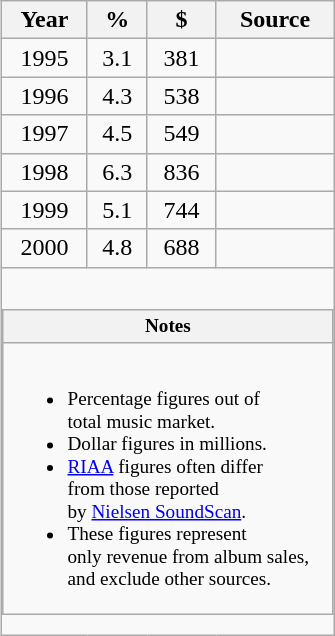<table class="wikitable sortable" style="float:right; text-align:center;">
<tr>
<th>Year</th>
<th>%</th>
<th>$</th>
<th class="unsortable">Source</th>
</tr>
<tr>
<td>1995</td>
<td>3.1</td>
<td>381</td>
<td></td>
</tr>
<tr>
<td>1996</td>
<td>4.3</td>
<td>538</td>
<td></td>
</tr>
<tr>
<td>1997</td>
<td>4.5</td>
<td>549</td>
<td></td>
</tr>
<tr>
<td>1998</td>
<td>6.3</td>
<td>836</td>
<td></td>
</tr>
<tr>
<td>1999</td>
<td>5.1</td>
<td>744</td>
<td></td>
</tr>
<tr>
<td>2000</td>
<td>4.8</td>
<td>688</td>
<td></td>
</tr>
<tr class="sortbottom">
<td colspan="4"  style="font-size:80%; text-align:left; margin:0; padding:0; vertical-align:top;"><br><table class="wikitable collapsible collapsed"  style="float:top; width:100%;">
<tr>
<th>Notes</th>
</tr>
<tr>
<td><br><ul><li>Percentage figures out of<br> total music market.</li><li>Dollar figures in millions.</li><li><a href='#'>RIAA</a> figures often differ<br>from those reported<br>by <a href='#'>Nielsen SoundScan</a>.</li><li>These figures represent<br>only revenue from album sales,<br>and exclude other sources.</li></ul></td>
</tr>
</table>
</td>
</tr>
</table>
